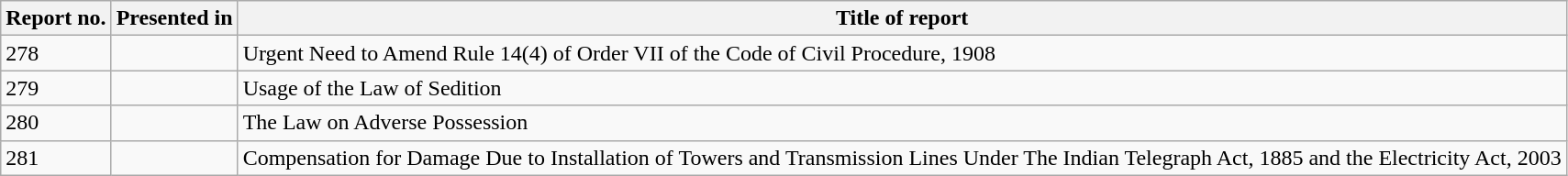<table class="wikitable">
<tr>
<th>Report no.</th>
<th>Presented in</th>
<th>Title of report</th>
</tr>
<tr>
<td>278</td>
<td></td>
<td>Urgent Need to Amend Rule 14(4) of Order VII of the Code of Civil Procedure, 1908</td>
</tr>
<tr>
<td>279</td>
<td></td>
<td>Usage of the Law of Sedition</td>
</tr>
<tr>
<td>280</td>
<td></td>
<td>The Law on Adverse Possession</td>
</tr>
<tr>
<td>281</td>
<td></td>
<td>Compensation for Damage Due to Installation of Towers and Transmission Lines Under The Indian Telegraph Act, 1885 and the Electricity Act, 2003</td>
</tr>
</table>
